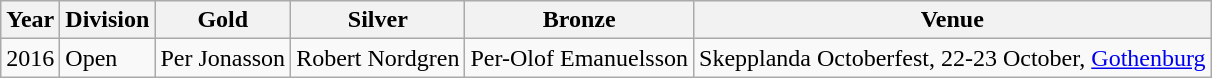<table class="wikitable sortable" style="text-align: left;">
<tr>
<th>Year</th>
<th>Division</th>
<th> Gold</th>
<th> Silver</th>
<th> Bronze</th>
<th>Venue</th>
</tr>
<tr>
<td>2016</td>
<td>Open</td>
<td>Per Jonasson</td>
<td>Robert Nordgren</td>
<td>Per-Olof Emanuelsson</td>
<td>Skepplanda Octoberfest, 22-23 October, <a href='#'>Gothenburg</a></td>
</tr>
</table>
